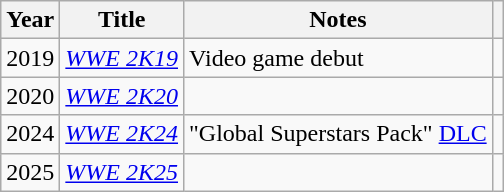<table class="wikitable sortable">
<tr>
<th>Year</th>
<th>Title</th>
<th>Notes</th>
<th></th>
</tr>
<tr>
<td>2019</td>
<td><em><a href='#'>WWE 2K19</a></em></td>
<td>Video game debut</td>
<td></td>
</tr>
<tr>
<td>2020</td>
<td><em><a href='#'>WWE 2K20</a></em></td>
<td></td>
<td></td>
</tr>
<tr>
<td>2024</td>
<td><em><a href='#'>WWE 2K24</a></em></td>
<td>"Global Superstars Pack" <a href='#'>DLC</a></td>
<td></td>
</tr>
<tr>
<td>2025</td>
<td><em><a href='#'>WWE 2K25</a></em></td>
<td></td>
<td></td>
</tr>
</table>
